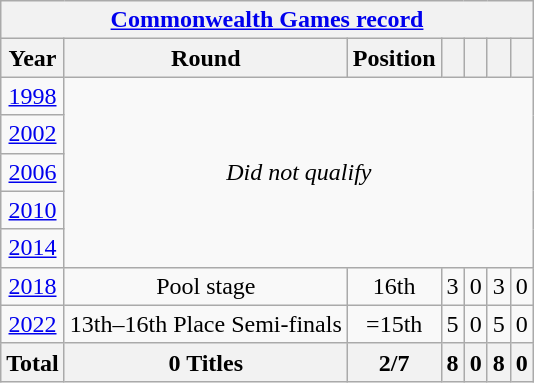<table class="wikitable" style="text-align: center;">
<tr>
<th colspan=10><a href='#'>Commonwealth Games record</a></th>
</tr>
<tr>
<th>Year</th>
<th>Round</th>
<th>Position</th>
<th></th>
<th></th>
<th></th>
<th></th>
</tr>
<tr>
<td> <a href='#'>1998</a></td>
<td rowspan=5 colspan=6><em>Did not qualify</em></td>
</tr>
<tr>
<td> <a href='#'>2002</a></td>
</tr>
<tr>
<td> <a href='#'>2006</a></td>
</tr>
<tr>
<td> <a href='#'>2010</a></td>
</tr>
<tr>
<td> <a href='#'>2014</a></td>
</tr>
<tr>
<td> <a href='#'>2018</a></td>
<td>Pool stage</td>
<td>16th</td>
<td>3</td>
<td>0</td>
<td>3</td>
<td>0</td>
</tr>
<tr>
<td> <a href='#'>2022</a></td>
<td>13th–16th Place Semi-finals</td>
<td>=15th</td>
<td>5</td>
<td>0</td>
<td>5</td>
<td>0</td>
</tr>
<tr>
<th colspan=1>Total</th>
<th>0 Titles</th>
<th>2/7</th>
<th>8</th>
<th>0</th>
<th>8</th>
<th>0</th>
</tr>
</table>
